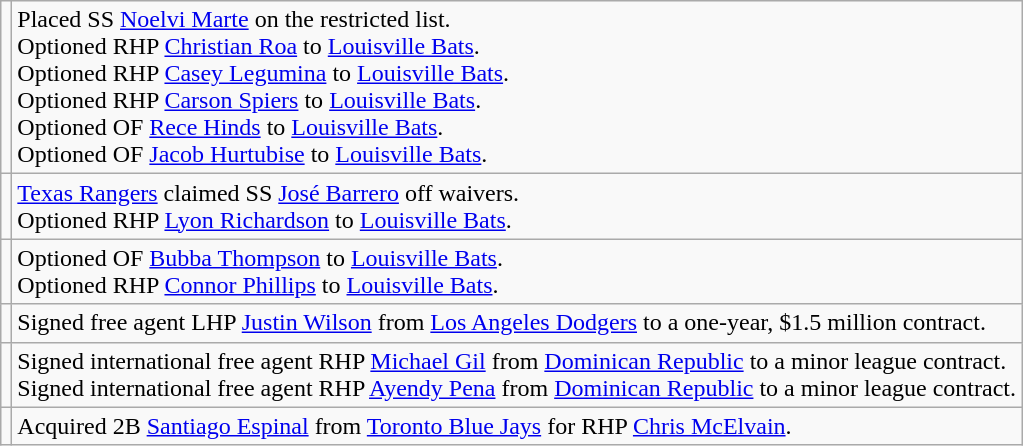<table class="wikitable">
<tr>
<td></td>
<td>Placed SS <a href='#'>Noelvi Marte</a> on the restricted list. <br> Optioned RHP <a href='#'>Christian Roa</a> to <a href='#'>Louisville Bats</a>. <br> Optioned RHP <a href='#'>Casey Legumina</a> to <a href='#'>Louisville Bats</a>. <br> Optioned RHP <a href='#'>Carson Spiers</a> to <a href='#'>Louisville Bats</a>. <br> Optioned OF <a href='#'>Rece Hinds</a> to <a href='#'>Louisville Bats</a>. <br> Optioned OF <a href='#'>Jacob Hurtubise</a> to <a href='#'>Louisville Bats</a>.</td>
</tr>
<tr>
<td></td>
<td><a href='#'>Texas Rangers</a> claimed SS <a href='#'>José Barrero</a> off waivers. <br> Optioned RHP <a href='#'>Lyon Richardson</a> to <a href='#'>Louisville Bats</a>.</td>
</tr>
<tr>
<td></td>
<td>Optioned OF <a href='#'>Bubba Thompson</a> to <a href='#'>Louisville Bats</a>. <br> Optioned RHP <a href='#'>Connor Phillips</a> to <a href='#'>Louisville Bats</a>.</td>
</tr>
<tr>
<td></td>
<td>Signed free agent LHP <a href='#'>Justin Wilson</a> from <a href='#'>Los Angeles Dodgers</a> to a one-year, $1.5 million contract.</td>
</tr>
<tr>
<td></td>
<td>Signed international free agent RHP <a href='#'>Michael Gil</a> from <a href='#'>Dominican Republic</a> to a minor league contract. <br> Signed international free agent RHP <a href='#'>Ayendy Pena</a> from <a href='#'>Dominican Republic</a> to a minor league contract.</td>
</tr>
<tr>
<td></td>
<td>Acquired 2B <a href='#'>Santiago Espinal</a> from <a href='#'>Toronto Blue Jays</a> for RHP <a href='#'>Chris McElvain</a>.</td>
</tr>
</table>
